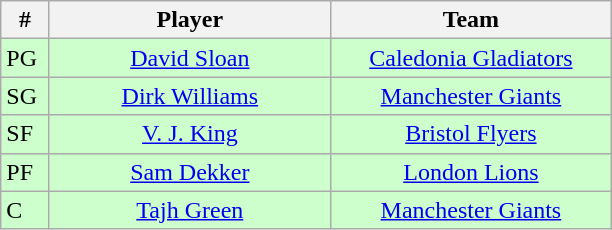<table class="wikitable" style="text-align:center">
<tr>
<th width=25>#</th>
<th width=180>Player</th>
<th width=180>Team</th>
</tr>
<tr style="background:#cfc;">
<td align=left>PG</td>
<td><a href='#'>David Sloan</a></td>
<td><a href='#'>Caledonia Gladiators</a></td>
</tr>
<tr style="background:#cfc;">
<td align=left>SG</td>
<td><a href='#'>Dirk Williams</a></td>
<td><a href='#'>Manchester Giants</a></td>
</tr>
<tr style="background:#cfc;">
<td align=left>SF</td>
<td><a href='#'>V. J. King</a></td>
<td><a href='#'>Bristol Flyers</a></td>
</tr>
<tr style="background:#cfc;">
<td align=left>PF</td>
<td><a href='#'>Sam Dekker</a></td>
<td><a href='#'>London Lions</a></td>
</tr>
<tr style="background:#cfc;">
<td align=left>C</td>
<td><a href='#'>Tajh Green</a></td>
<td><a href='#'>Manchester Giants</a></td>
</tr>
</table>
